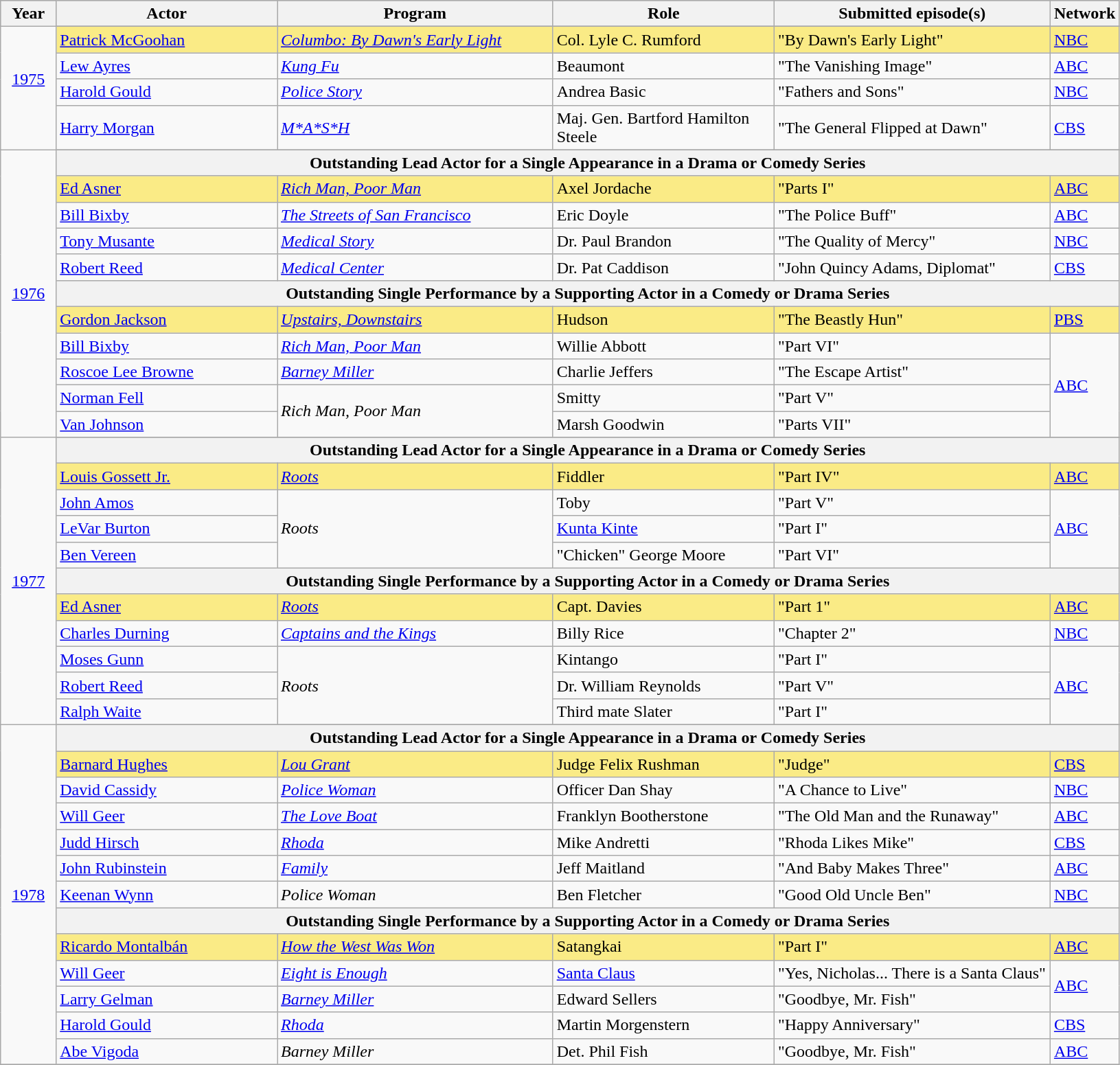<table class="wikitable" style="width:86%">
<tr style="background:#bebebe;">
<th style="width:5%;">Year</th>
<th style="width:20%;">Actor</th>
<th style="width:25%;">Program</th>
<th style="width:20%;">Role</th>
<th style="width:25%;">Submitted episode(s)</th>
<th style="width:5%;">Network</th>
</tr>
<tr>
<td rowspan="5" style="text-align:center"><a href='#'>1975</a><br><br></td>
</tr>
<tr>
<td style="background:#FAEB86"><a href='#'>Patrick McGoohan</a></td>
<td style="background:#FAEB86"><em><a href='#'>Columbo: By Dawn's Early Light</a></em></td>
<td style="background:#FAEB86">Col. Lyle C. Rumford</td>
<td style="background:#FAEB86">"By Dawn's Early Light"</td>
<td style="background:#FAEB86"><a href='#'>NBC</a></td>
</tr>
<tr>
<td><a href='#'>Lew Ayres</a></td>
<td><em><a href='#'>Kung Fu</a></em></td>
<td>Beaumont</td>
<td>"The Vanishing Image"</td>
<td><a href='#'>ABC</a></td>
</tr>
<tr>
<td><a href='#'>Harold Gould</a></td>
<td><em><a href='#'>Police Story</a></em></td>
<td>Andrea Basic</td>
<td>"Fathers and Sons"</td>
<td><a href='#'>NBC</a></td>
</tr>
<tr>
<td><a href='#'>Harry Morgan</a></td>
<td><em><a href='#'>M*A*S*H</a></em></td>
<td>Maj. Gen. Bartford Hamilton Steele</td>
<td>"The General Flipped at Dawn"</td>
<td><a href='#'>CBS</a></td>
</tr>
<tr>
<td rowspan="12" style="text-align:center"><a href='#'>1976</a><br></td>
</tr>
<tr>
<th colspan="5">Outstanding Lead Actor for a Single Appearance in a Drama or Comedy Series</th>
</tr>
<tr style="background:#FAEB86">
<td><a href='#'>Ed Asner</a></td>
<td><em><a href='#'>Rich Man, Poor Man</a></em></td>
<td>Axel Jordache</td>
<td>"Parts I"</td>
<td><a href='#'>ABC</a></td>
</tr>
<tr>
<td><a href='#'>Bill Bixby</a></td>
<td><em><a href='#'>The Streets of San Francisco</a></em></td>
<td>Eric Doyle</td>
<td>"The Police Buff"</td>
<td><a href='#'>ABC</a></td>
</tr>
<tr>
<td><a href='#'>Tony Musante</a></td>
<td><em><a href='#'>Medical Story</a></em></td>
<td>Dr. Paul Brandon</td>
<td>"The Quality of Mercy"</td>
<td><a href='#'>NBC</a></td>
</tr>
<tr>
<td><a href='#'>Robert Reed</a></td>
<td><em><a href='#'>Medical Center</a></em></td>
<td>Dr. Pat Caddison</td>
<td>"John Quincy Adams, Diplomat"</td>
<td><a href='#'>CBS</a></td>
</tr>
<tr>
<th colspan="5">Outstanding Single Performance by a Supporting Actor in a Comedy or Drama Series</th>
</tr>
<tr style="background:#FAEB86">
<td><a href='#'>Gordon Jackson</a></td>
<td><em><a href='#'>Upstairs, Downstairs</a></em></td>
<td>Hudson</td>
<td>"The Beastly Hun"</td>
<td><a href='#'>PBS</a></td>
</tr>
<tr>
<td><a href='#'>Bill Bixby</a></td>
<td><em><a href='#'>Rich Man, Poor Man</a></em></td>
<td>Willie Abbott</td>
<td>"Part VI"</td>
<td rowspan="4"><a href='#'>ABC</a></td>
</tr>
<tr>
<td><a href='#'>Roscoe Lee Browne</a></td>
<td><em><a href='#'>Barney Miller</a></em></td>
<td>Charlie Jeffers</td>
<td>"The Escape Artist"</td>
</tr>
<tr>
<td><a href='#'>Norman Fell</a></td>
<td rowspan="2"><em>Rich Man, Poor Man</em></td>
<td>Smitty</td>
<td>"Part V"</td>
</tr>
<tr>
<td><a href='#'>Van Johnson</a></td>
<td>Marsh Goodwin</td>
<td>"Parts VII"</td>
</tr>
<tr>
<td rowspan="12" style="text-align:center"><a href='#'>1977</a><br></td>
</tr>
<tr>
<th colspan="5">Outstanding Lead Actor for a Single Appearance in a Drama or Comedy Series</th>
</tr>
<tr style="background:#FAEB86">
<td><a href='#'>Louis Gossett Jr.</a></td>
<td><em><a href='#'>Roots</a></em></td>
<td>Fiddler</td>
<td>"Part IV"</td>
<td><a href='#'>ABC</a></td>
</tr>
<tr>
<td><a href='#'>John Amos</a></td>
<td rowspan="3"><em>Roots</em></td>
<td>Toby</td>
<td>"Part V"</td>
<td rowspan="3"><a href='#'>ABC</a></td>
</tr>
<tr>
<td><a href='#'>LeVar Burton</a></td>
<td><a href='#'>Kunta Kinte</a></td>
<td>"Part I"</td>
</tr>
<tr>
<td><a href='#'>Ben Vereen</a></td>
<td>"Chicken" George Moore</td>
<td>"Part VI"</td>
</tr>
<tr>
<th colspan="5">Outstanding Single Performance by a Supporting Actor in a Comedy or Drama Series</th>
</tr>
<tr style="background:#FAEB86">
<td><a href='#'>Ed Asner</a></td>
<td><em><a href='#'>Roots</a></em></td>
<td>Capt. Davies</td>
<td>"Part 1"</td>
<td><a href='#'>ABC</a></td>
</tr>
<tr>
<td><a href='#'>Charles Durning</a></td>
<td><em><a href='#'>Captains and the Kings</a></em></td>
<td>Billy Rice</td>
<td>"Chapter 2"</td>
<td><a href='#'>NBC</a></td>
</tr>
<tr>
<td><a href='#'>Moses Gunn</a></td>
<td rowspan="3"><em>Roots</em></td>
<td>Kintango</td>
<td>"Part I"</td>
<td rowspan="3"><a href='#'>ABC</a></td>
</tr>
<tr>
<td><a href='#'>Robert Reed</a></td>
<td>Dr. William Reynolds</td>
<td>"Part V"</td>
</tr>
<tr>
<td><a href='#'>Ralph Waite</a></td>
<td>Third mate Slater</td>
<td>"Part I"</td>
</tr>
<tr>
<td rowspan="14" style="text-align:center"><a href='#'>1978</a><br></td>
</tr>
<tr>
<th colspan="5">Outstanding Lead Actor for a Single Appearance in a Drama or Comedy Series</th>
</tr>
<tr style="background:#FAEB86">
<td><a href='#'>Barnard Hughes</a></td>
<td><em><a href='#'>Lou Grant</a></em></td>
<td>Judge Felix Rushman</td>
<td>"Judge"</td>
<td><a href='#'>CBS</a></td>
</tr>
<tr>
<td><a href='#'>David Cassidy</a></td>
<td><em><a href='#'>Police Woman</a></em></td>
<td>Officer Dan Shay</td>
<td>"A Chance to Live"</td>
<td><a href='#'>NBC</a></td>
</tr>
<tr>
<td><a href='#'>Will Geer</a></td>
<td><em><a href='#'>The Love Boat</a></em></td>
<td>Franklyn Bootherstone</td>
<td>"The Old Man and the Runaway"</td>
<td><a href='#'>ABC</a></td>
</tr>
<tr>
<td><a href='#'>Judd Hirsch</a></td>
<td><em><a href='#'>Rhoda</a></em></td>
<td>Mike Andretti</td>
<td>"Rhoda Likes Mike"</td>
<td><a href='#'>CBS</a></td>
</tr>
<tr>
<td><a href='#'>John Rubinstein</a></td>
<td><em><a href='#'>Family</a></em></td>
<td>Jeff Maitland</td>
<td>"And Baby Makes Three"</td>
<td><a href='#'>ABC</a></td>
</tr>
<tr>
<td><a href='#'>Keenan Wynn</a></td>
<td><em>Police Woman</em></td>
<td>Ben Fletcher</td>
<td>"Good Old Uncle Ben"</td>
<td><a href='#'>NBC</a></td>
</tr>
<tr>
<th colspan="5">Outstanding Single Performance by a Supporting Actor in a Comedy or Drama Series</th>
</tr>
<tr style="background:#FAEB86">
<td><a href='#'>Ricardo Montalbán</a></td>
<td><em><a href='#'>How the West Was Won</a></em></td>
<td>Satangkai</td>
<td>"Part I"</td>
<td><a href='#'>ABC</a></td>
</tr>
<tr>
<td><a href='#'>Will Geer</a></td>
<td><em><a href='#'>Eight is Enough</a></em></td>
<td><a href='#'>Santa Claus</a></td>
<td>"Yes, Nicholas... There is a Santa Claus"</td>
<td rowspan="2"><a href='#'>ABC</a></td>
</tr>
<tr>
<td><a href='#'>Larry Gelman</a></td>
<td><em><a href='#'>Barney Miller</a></em></td>
<td>Edward Sellers</td>
<td>"Goodbye, Mr. Fish"</td>
</tr>
<tr>
<td><a href='#'>Harold Gould</a></td>
<td><em><a href='#'>Rhoda</a></em></td>
<td>Martin Morgenstern</td>
<td>"Happy Anniversary"</td>
<td><a href='#'>CBS</a></td>
</tr>
<tr>
<td><a href='#'>Abe Vigoda</a></td>
<td><em>Barney Miller</em></td>
<td>Det. Phil Fish</td>
<td>"Goodbye, Mr. Fish"</td>
<td><a href='#'>ABC</a></td>
</tr>
<tr>
</tr>
</table>
